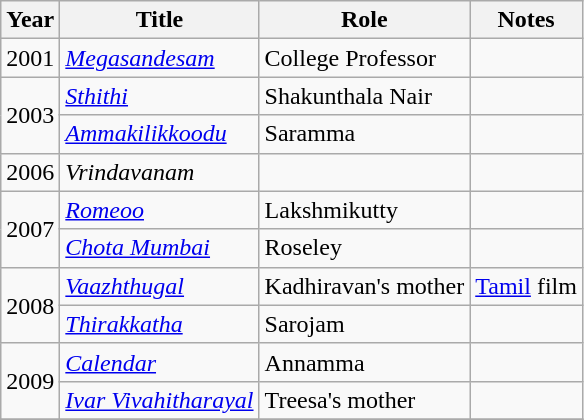<table class="wikitable sortable">
<tr>
<th scope="col">Year</th>
<th scope="col">Title</th>
<th scope="col">Role</th>
<th scope="col" class="unsortable">Notes</th>
</tr>
<tr>
<td>2001</td>
<td><em><a href='#'>Megasandesam</a></em></td>
<td>College Professor</td>
<td></td>
</tr>
<tr>
<td rowspan=2>2003</td>
<td><em><a href='#'>Sthithi</a></em></td>
<td>Shakunthala Nair</td>
<td></td>
</tr>
<tr>
<td><em><a href='#'>Ammakilikkoodu</a></em></td>
<td>Saramma</td>
<td></td>
</tr>
<tr>
<td>2006</td>
<td><em>Vrindavanam</em></td>
<td></td>
<td></td>
</tr>
<tr>
<td rowspan=2>2007</td>
<td><em><a href='#'>Romeoo</a></em></td>
<td>Lakshmikutty</td>
<td></td>
</tr>
<tr>
<td><em><a href='#'>Chota Mumbai</a></em></td>
<td>Roseley</td>
<td></td>
</tr>
<tr>
<td rowspan=2>2008</td>
<td><em><a href='#'>Vaazhthugal</a></em></td>
<td>Kadhiravan's mother</td>
<td><a href='#'>Tamil</a> film</td>
</tr>
<tr>
<td><em><a href='#'>Thirakkatha</a></em></td>
<td>Sarojam</td>
<td></td>
</tr>
<tr>
<td rowspan=2>2009</td>
<td><em><a href='#'>Calendar</a></em></td>
<td>Annamma</td>
<td></td>
</tr>
<tr>
<td><em><a href='#'>Ivar Vivahitharayal</a></em></td>
<td>Treesa's mother</td>
<td></td>
</tr>
<tr>
</tr>
</table>
